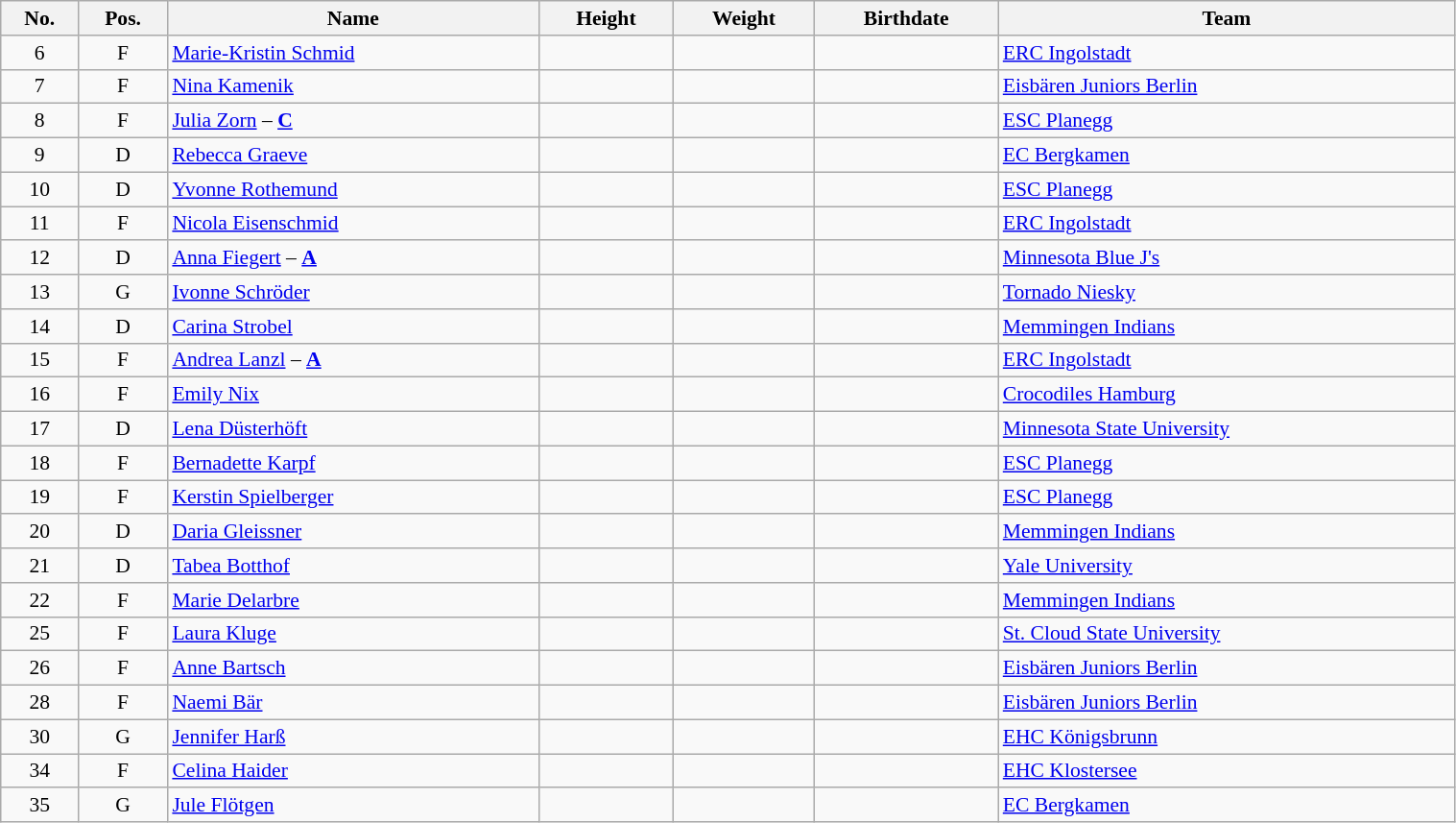<table width="80%" class="wikitable sortable" style="font-size: 90%; text-align: center;">
<tr>
<th>No.</th>
<th>Pos.</th>
<th>Name</th>
<th>Height</th>
<th>Weight</th>
<th>Birthdate</th>
<th>Team</th>
</tr>
<tr>
<td>6</td>
<td>F</td>
<td align=left><a href='#'>Marie-Kristin Schmid</a></td>
<td></td>
<td></td>
<td></td>
<td style="text-align:left;"> <a href='#'>ERC Ingolstadt</a></td>
</tr>
<tr>
<td>7</td>
<td>F</td>
<td align=left><a href='#'>Nina Kamenik</a></td>
<td></td>
<td></td>
<td></td>
<td style="text-align:left;"> <a href='#'>Eisbären Juniors Berlin</a></td>
</tr>
<tr>
<td>8</td>
<td>F</td>
<td align=left><a href='#'>Julia Zorn</a> –  <strong><a href='#'>C</a></strong></td>
<td></td>
<td></td>
<td></td>
<td style="text-align:left;"> <a href='#'>ESC Planegg</a></td>
</tr>
<tr>
<td>9</td>
<td>D</td>
<td align=left><a href='#'>Rebecca Graeve</a></td>
<td></td>
<td></td>
<td></td>
<td style="text-align:left;"> <a href='#'>EC Bergkamen</a></td>
</tr>
<tr>
<td>10</td>
<td>D</td>
<td align=left><a href='#'>Yvonne Rothemund</a></td>
<td></td>
<td></td>
<td></td>
<td style="text-align:left;"> <a href='#'>ESC Planegg</a></td>
</tr>
<tr>
<td>11</td>
<td>F</td>
<td align=left><a href='#'>Nicola Eisenschmid</a></td>
<td></td>
<td></td>
<td></td>
<td style="text-align:left;"> <a href='#'>ERC Ingolstadt</a></td>
</tr>
<tr>
<td>12</td>
<td>D</td>
<td align=left><a href='#'>Anna Fiegert</a> – <strong><a href='#'>A</a></strong></td>
<td></td>
<td></td>
<td></td>
<td style="text-align:left;"> <a href='#'>Minnesota Blue J's</a></td>
</tr>
<tr>
<td>13</td>
<td>G</td>
<td align=left><a href='#'>Ivonne Schröder</a></td>
<td></td>
<td></td>
<td></td>
<td style="text-align:left;"> <a href='#'>Tornado Niesky</a></td>
</tr>
<tr>
<td>14</td>
<td>D</td>
<td align=left><a href='#'>Carina Strobel</a></td>
<td></td>
<td></td>
<td></td>
<td style="text-align:left;"> <a href='#'>Memmingen Indians</a></td>
</tr>
<tr>
<td>15</td>
<td>F</td>
<td align=left><a href='#'>Andrea Lanzl</a> – <strong><a href='#'>A</a></strong></td>
<td></td>
<td></td>
<td></td>
<td style="text-align:left;"> <a href='#'>ERC Ingolstadt</a></td>
</tr>
<tr>
<td>16</td>
<td>F</td>
<td align=left><a href='#'>Emily Nix</a></td>
<td></td>
<td></td>
<td></td>
<td style="text-align:left;"> <a href='#'>Crocodiles Hamburg</a></td>
</tr>
<tr>
<td>17</td>
<td>D</td>
<td align=left><a href='#'>Lena Düsterhöft</a></td>
<td></td>
<td></td>
<td></td>
<td style="text-align:left;"> <a href='#'>Minnesota State University</a></td>
</tr>
<tr>
<td>18</td>
<td>F</td>
<td align=left><a href='#'>Bernadette Karpf</a></td>
<td></td>
<td></td>
<td></td>
<td style="text-align:left;"> <a href='#'>ESC Planegg</a></td>
</tr>
<tr>
<td>19</td>
<td>F</td>
<td align=left><a href='#'>Kerstin Spielberger</a></td>
<td></td>
<td></td>
<td></td>
<td style="text-align:left;"> <a href='#'>ESC Planegg</a></td>
</tr>
<tr>
<td>20</td>
<td>D</td>
<td align=left><a href='#'>Daria Gleissner</a></td>
<td></td>
<td></td>
<td></td>
<td style="text-align:left;"> <a href='#'>Memmingen Indians</a></td>
</tr>
<tr>
<td>21</td>
<td>D</td>
<td align=left><a href='#'>Tabea Botthof</a></td>
<td></td>
<td></td>
<td></td>
<td style="text-align:left;"> <a href='#'>Yale University</a></td>
</tr>
<tr>
<td>22</td>
<td>F</td>
<td align=left><a href='#'>Marie Delarbre</a></td>
<td></td>
<td></td>
<td></td>
<td style="text-align:left;"> <a href='#'>Memmingen Indians</a></td>
</tr>
<tr>
<td>25</td>
<td>F</td>
<td align=left><a href='#'>Laura Kluge</a></td>
<td></td>
<td></td>
<td></td>
<td style="text-align:left;"> <a href='#'>St. Cloud State University</a></td>
</tr>
<tr>
<td>26</td>
<td>F</td>
<td align=left><a href='#'>Anne Bartsch</a></td>
<td></td>
<td></td>
<td></td>
<td style="text-align:left;"> <a href='#'>Eisbären Juniors Berlin</a></td>
</tr>
<tr>
<td>28</td>
<td>F</td>
<td align=left><a href='#'>Naemi Bär</a></td>
<td></td>
<td></td>
<td></td>
<td style="text-align:left;"> <a href='#'>Eisbären Juniors Berlin</a></td>
</tr>
<tr>
<td>30</td>
<td>G</td>
<td align=left><a href='#'>Jennifer Harß</a></td>
<td></td>
<td></td>
<td></td>
<td style="text-align:left;"> <a href='#'>EHC Königsbrunn</a></td>
</tr>
<tr>
<td>34</td>
<td>F</td>
<td align=left><a href='#'>Celina Haider</a></td>
<td></td>
<td></td>
<td></td>
<td style="text-align:left;"> <a href='#'>EHC Klostersee</a></td>
</tr>
<tr>
<td>35</td>
<td>G</td>
<td align=left><a href='#'>Jule Flötgen</a></td>
<td></td>
<td></td>
<td></td>
<td style="text-align:left;"> <a href='#'>EC Bergkamen</a></td>
</tr>
</table>
